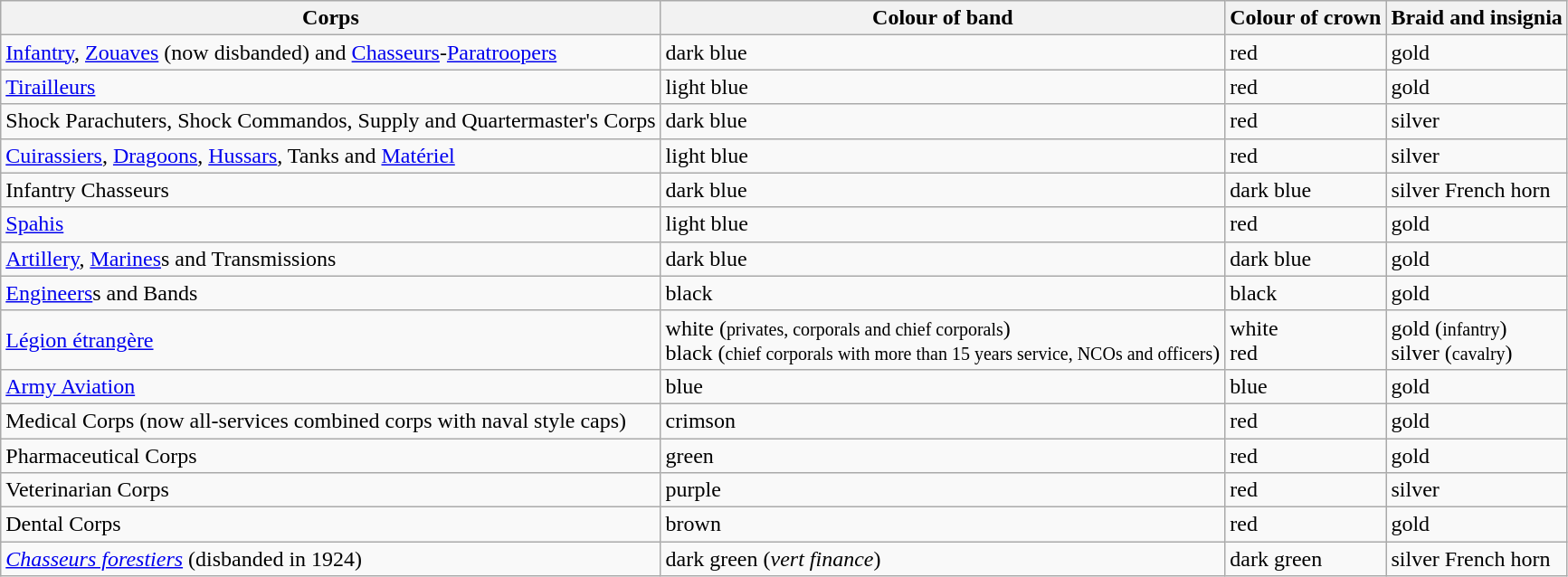<table class=wikitable>
<tr>
<th>Corps</th>
<th>Colour of band</th>
<th>Colour of crown</th>
<th>Braid and insignia</th>
</tr>
<tr>
<td><a href='#'>Infantry</a>, <a href='#'>Zouaves</a> (now disbanded) and <a href='#'>Chasseurs</a>-<a href='#'>Paratroopers</a></td>
<td>dark blue</td>
<td>red</td>
<td>gold</td>
</tr>
<tr>
<td><a href='#'>Tirailleurs</a></td>
<td>light blue</td>
<td>red</td>
<td>gold</td>
</tr>
<tr>
<td>Shock Parachuters, Shock Commandos, Supply and Quartermaster's Corps</td>
<td>dark blue</td>
<td>red</td>
<td>silver</td>
</tr>
<tr>
<td><a href='#'>Cuirassiers</a>, <a href='#'>Dragoons</a>, <a href='#'>Hussars</a>, Tanks and <a href='#'>Matériel</a></td>
<td>light blue</td>
<td>red</td>
<td>silver</td>
</tr>
<tr>
<td>Infantry Chasseurs</td>
<td>dark blue</td>
<td>dark blue</td>
<td>silver French horn</td>
</tr>
<tr>
<td><a href='#'>Spahis</a></td>
<td>light blue</td>
<td>red</td>
<td>gold</td>
</tr>
<tr>
<td><a href='#'>Artillery</a>, <a href='#'>Marines</a>s and Transmissions</td>
<td>dark blue</td>
<td>dark blue</td>
<td>gold</td>
</tr>
<tr>
<td><a href='#'>Engineers</a>s and Bands</td>
<td>black</td>
<td>black</td>
<td>gold</td>
</tr>
<tr>
<td><a href='#'>Légion étrangère</a></td>
<td>white (<small>privates, corporals and chief corporals</small>)<br>black (<small>chief corporals with more than 15 years service, NCOs and officers</small>)</td>
<td>white <br>red</td>
<td>gold (<small>infantry</small>)<br>silver (<small>cavalry</small>)</td>
</tr>
<tr>
<td><a href='#'>Army Aviation</a></td>
<td>blue</td>
<td>blue</td>
<td>gold</td>
</tr>
<tr>
<td>Medical Corps (now all-services combined corps with naval style caps)</td>
<td>crimson</td>
<td>red</td>
<td>gold</td>
</tr>
<tr>
<td>Pharmaceutical Corps</td>
<td>green</td>
<td>red</td>
<td>gold</td>
</tr>
<tr>
<td>Veterinarian Corps</td>
<td>purple</td>
<td>red</td>
<td>silver</td>
</tr>
<tr>
<td>Dental Corps</td>
<td>brown</td>
<td>red</td>
<td>gold</td>
</tr>
<tr>
<td><a href='#'><em>Chasseurs forestiers</em></a> (disbanded in 1924)</td>
<td>dark green (<em>vert finance</em>)</td>
<td>dark green</td>
<td>silver French horn</td>
</tr>
</table>
